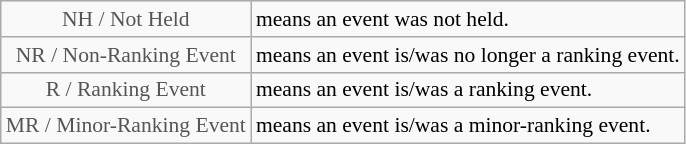<table class="wikitable" style="font-size:90%">
<tr>
<td style="text-align:center; color:#555555;" colspan="4">NH / Not Held</td>
<td>means an event was not held.</td>
</tr>
<tr>
<td style="text-align:center; color:#555555;" colspan="4">NR / Non-Ranking Event</td>
<td>means an event is/was no longer a ranking event.</td>
</tr>
<tr>
<td style="text-align:center; color:#555555;" colspan="4">R / Ranking Event</td>
<td>means an event is/was a ranking event.</td>
</tr>
<tr>
<td style="text-align:center; color:#555555;" colspan="4">MR / Minor-Ranking Event</td>
<td>means an event is/was a minor-ranking event.</td>
</tr>
</table>
